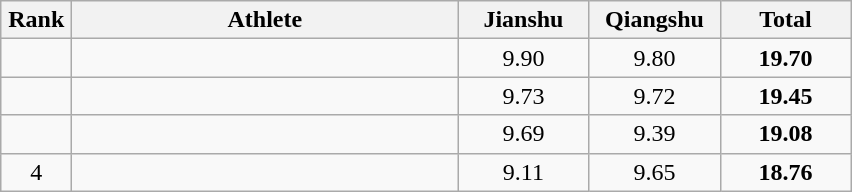<table class=wikitable style="text-align:center">
<tr>
<th width=40>Rank</th>
<th width=250>Athlete</th>
<th width=80>Jianshu</th>
<th width=80>Qiangshu</th>
<th width=80>Total</th>
</tr>
<tr>
<td></td>
<td align=left></td>
<td>9.90</td>
<td>9.80</td>
<td><strong>19.70</strong></td>
</tr>
<tr>
<td></td>
<td align=left></td>
<td>9.73</td>
<td>9.72</td>
<td><strong>19.45</strong></td>
</tr>
<tr>
<td></td>
<td align=left></td>
<td>9.69</td>
<td>9.39</td>
<td><strong>19.08</strong></td>
</tr>
<tr>
<td>4</td>
<td align=left></td>
<td>9.11</td>
<td>9.65</td>
<td><strong>18.76</strong></td>
</tr>
</table>
